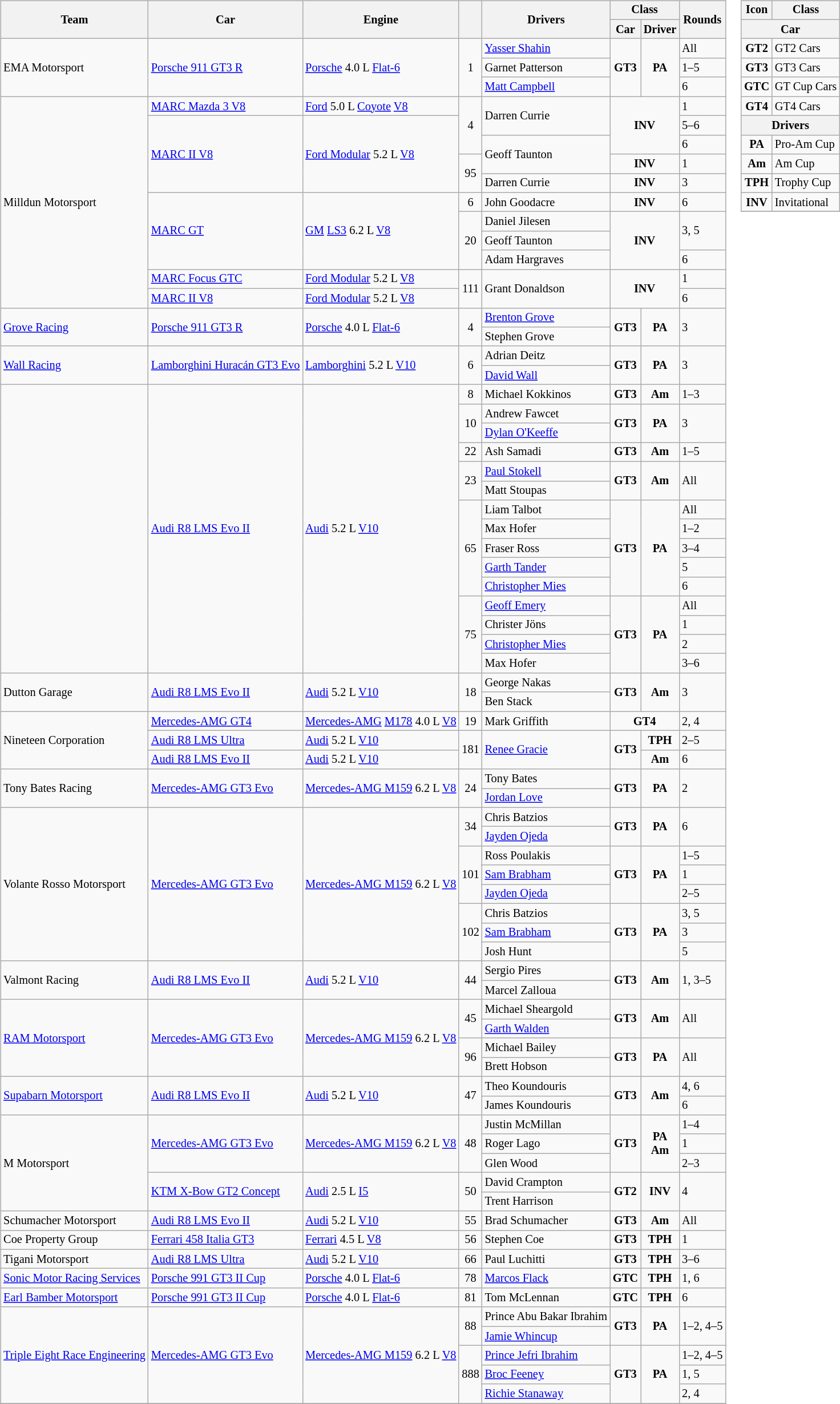<table>
<tr>
<td><br><table class="wikitable" style="font-size:85%;">
<tr>
<th rowspan=2>Team</th>
<th rowspan=2>Car</th>
<th rowspan=2>Engine</th>
<th rowspan=2></th>
<th rowspan=2>Drivers</th>
<th colspan=2>Class</th>
<th rowspan=2>Rounds</th>
</tr>
<tr>
<th>Car</th>
<th>Driver</th>
</tr>
<tr>
<td rowspan=3> EMA Motorsport</td>
<td rowspan=3><a href='#'>Porsche 911 GT3 R</a></td>
<td rowspan=3><a href='#'>Porsche</a> 4.0 L <a href='#'>Flat-6</a></td>
<td rowspan=3 align=center>1</td>
<td> <a href='#'>Yasser Shahin</a></td>
<td rowspan=3 align=center><strong><span>GT3</span></strong></td>
<td rowspan=3 align=center><strong><span>PA</span></strong></td>
<td>All</td>
</tr>
<tr>
<td> Garnet Patterson</td>
<td>1–5</td>
</tr>
<tr>
<td> <a href='#'>Matt Campbell</a></td>
<td>6</td>
</tr>
<tr>
<td rowspan=11> Milldun Motorsport</td>
<td><a href='#'>MARC Mazda 3 V8</a></td>
<td><a href='#'>Ford</a> 5.0 L <a href='#'>Coyote</a> <a href='#'>V8</a></td>
<td rowspan=3 align=center>4</td>
<td rowspan=2> Darren Currie</td>
<td rowspan=3 colspan=2 align=center><strong><span>INV</span></strong></td>
<td>1</td>
</tr>
<tr>
<td rowspan=4><a href='#'>MARC II V8</a></td>
<td rowspan=4><a href='#'>Ford Modular</a> 5.2 L <a href='#'>V8</a></td>
<td>5–6</td>
</tr>
<tr>
<td rowspan=2> Geoff Taunton</td>
<td>6</td>
</tr>
<tr>
<td rowspan=2 align=center>95</td>
<td colspan=2 align=center><strong><span>INV</span></strong></td>
<td>1</td>
</tr>
<tr>
<td> Darren Currie</td>
<td colspan=2 align=center><strong><span>INV</span></strong></td>
<td>3</td>
</tr>
<tr>
<td rowspan=4><a href='#'>MARC GT</a></td>
<td rowspan=4><a href='#'>GM</a> <a href='#'>LS3</a> 6.2 L <a href='#'>V8</a></td>
<td align=center>6</td>
<td> John Goodacre</td>
<td colspan=2 align=center><strong><span>INV</span></strong></td>
<td>6</td>
</tr>
<tr>
<td rowspan=3 align=center>20</td>
<td> Daniel Jilesen</td>
<td rowspan=3 colspan=2 align=center><strong><span>INV</span></strong></td>
<td rowspan=2>3, 5</td>
</tr>
<tr>
<td> Geoff Taunton</td>
</tr>
<tr>
<td> Adam Hargraves</td>
<td>6</td>
</tr>
<tr>
<td><a href='#'>MARC Focus GTC</a></td>
<td><a href='#'>Ford Modular</a> 5.2 L <a href='#'>V8</a></td>
<td rowspan=2 align=center>111</td>
<td rowspan=2> Grant Donaldson</td>
<td rowspan=2 colspan=2 align=center><strong><span>INV</span></strong></td>
<td>1</td>
</tr>
<tr>
<td><a href='#'>MARC II V8</a></td>
<td><a href='#'>Ford Modular</a> 5.2 L <a href='#'>V8</a></td>
<td>6</td>
</tr>
<tr>
<td rowspan=2> <a href='#'>Grove Racing</a></td>
<td rowspan=2><a href='#'>Porsche 911 GT3 R</a></td>
<td rowspan=2><a href='#'>Porsche</a> 4.0 L <a href='#'>Flat-6</a></td>
<td rowspan=2 align=center>4</td>
<td> <a href='#'>Brenton Grove</a></td>
<td rowspan=2 align=center><strong><span>GT3</span></strong></td>
<td rowspan=2 align=center><strong><span>PA</span></strong></td>
<td rowspan=2>3</td>
</tr>
<tr>
<td> Stephen Grove</td>
</tr>
<tr>
<td rowspan=2> <a href='#'>Wall Racing</a></td>
<td rowspan=2><a href='#'>Lamborghini Huracán GT3 Evo</a></td>
<td rowspan=2><a href='#'>Lamborghini</a> 5.2 L <a href='#'>V10</a></td>
<td rowspan=2 align="center">6</td>
<td> Adrian Deitz</td>
<td rowspan=2 align="center"><strong><span>GT3</span></strong></td>
<td rowspan=2 align="center"><strong><span>PA</span></strong></td>
<td rowspan=2>3</td>
</tr>
<tr>
<td> <a href='#'>David Wall</a></td>
</tr>
<tr>
<td rowspan=15></td>
<td rowspan=15><a href='#'>Audi R8 LMS Evo II</a></td>
<td rowspan=15><a href='#'>Audi</a> 5.2 L <a href='#'>V10</a></td>
<td align="center">8</td>
<td> Michael Kokkinos</td>
<td align=center><strong><span>GT3</span></strong></td>
<td align=center><strong><span>Am</span></strong></td>
<td>1–3</td>
</tr>
<tr>
<td rowspan=2 align=center>10</td>
<td> Andrew Fawcet</td>
<td rowspan=2 align=center><strong><span>GT3</span></strong></td>
<td rowspan=2 align=center><strong><span>PA</span></strong></td>
<td rowspan=2>3</td>
</tr>
<tr>
<td> <a href='#'>Dylan O'Keeffe</a></td>
</tr>
<tr>
<td align="center">22</td>
<td> Ash Samadi</td>
<td align=center><strong><span>GT3</span></strong></td>
<td align=center><strong><span>Am</span></strong></td>
<td>1–5</td>
</tr>
<tr>
<td rowspan=2 align=center>23</td>
<td> <a href='#'>Paul Stokell</a></td>
<td rowspan=2 align=center><strong><span>GT3</span></strong></td>
<td rowspan=2 align=center><strong><span>Am</span></strong></td>
<td rowspan=2>All</td>
</tr>
<tr>
<td> Matt Stoupas</td>
</tr>
<tr>
<td rowspan=5 align=center>65</td>
<td> Liam Talbot</td>
<td rowspan=5 align=center><strong><span>GT3</span></strong></td>
<td rowspan=5 align=center><strong><span>PA</span></strong></td>
<td>All</td>
</tr>
<tr>
<td> Max Hofer</td>
<td>1–2</td>
</tr>
<tr>
<td> Fraser Ross</td>
<td>3–4</td>
</tr>
<tr>
<td> <a href='#'>Garth Tander</a></td>
<td>5</td>
</tr>
<tr>
<td> <a href='#'>Christopher Mies</a></td>
<td>6</td>
</tr>
<tr>
<td rowspan=4 align=center>75</td>
<td> <a href='#'>Geoff Emery</a></td>
<td rowspan=4 align=center><strong><span>GT3</span></strong></td>
<td rowspan=4 align=center><strong><span>PA</span></strong></td>
<td>All</td>
</tr>
<tr>
<td> Christer Jöns</td>
<td>1</td>
</tr>
<tr>
<td> <a href='#'>Christopher Mies</a></td>
<td>2</td>
</tr>
<tr>
<td> Max Hofer</td>
<td>3–6</td>
</tr>
<tr>
<td rowspan=2> Dutton Garage</td>
<td rowspan=2><a href='#'>Audi R8 LMS Evo II</a></td>
<td rowspan=2><a href='#'>Audi</a> 5.2 L <a href='#'>V10</a></td>
<td rowspan=2 align=center>18</td>
<td> George Nakas</td>
<td rowspan=2 align=center><strong><span>GT3</span></strong></td>
<td rowspan=2 align=center><strong><span>Am</span></strong></td>
<td rowspan=2>3</td>
</tr>
<tr>
<td> Ben Stack</td>
</tr>
<tr>
<td rowspan=3> Nineteen Corporation</td>
<td><a href='#'>Mercedes-AMG GT4</a></td>
<td><a href='#'>Mercedes-AMG</a> <a href='#'>M178</a> 4.0 L <a href='#'>V8</a></td>
<td align=center>19</td>
<td> Mark Griffith</td>
<td colspan=2 align=center><strong><span>GT4</span></strong></td>
<td>2, 4</td>
</tr>
<tr>
<td><a href='#'>Audi R8 LMS Ultra</a></td>
<td><a href='#'>Audi</a> 5.2 L <a href='#'>V10</a></td>
<td rowspan=2 align=center>181</td>
<td rowspan=2> <a href='#'>Renee Gracie</a></td>
<td rowspan=2 align=center><strong><span>GT3</span></strong></td>
<td align=center><strong><span>TPH</span></strong></td>
<td>2–5</td>
</tr>
<tr>
<td><a href='#'>Audi R8 LMS Evo II</a></td>
<td><a href='#'>Audi</a> 5.2 L <a href='#'>V10</a></td>
<td align=center><strong><span>Am</span></strong></td>
<td>6</td>
</tr>
<tr>
<td rowspan=2> Tony Bates Racing</td>
<td rowspan=2><a href='#'>Mercedes-AMG GT3 Evo</a></td>
<td rowspan=2><a href='#'>Mercedes-AMG M159</a> 6.2 L <a href='#'>V8</a></td>
<td rowspan=2  align="center">24</td>
<td> Tony Bates</td>
<td rowspan=2 align=center><strong><span>GT3</span></strong></td>
<td rowspan=2 align=center><strong><span>PA</span></strong></td>
<td rowspan=2>2</td>
</tr>
<tr>
<td> <a href='#'>Jordan Love</a></td>
</tr>
<tr>
<td rowspan=8> Volante Rosso Motorsport</td>
<td rowspan=8><a href='#'>Mercedes-AMG GT3 Evo</a></td>
<td rowspan=8><a href='#'>Mercedes-AMG M159</a> 6.2 L <a href='#'>V8</a></td>
<td rowspan=2 align=center>34</td>
<td> Chris Batzios</td>
<td rowspan=2 align=center><strong><span>GT3</span></strong></td>
<td rowspan=2 align=center><strong><span>PA</span></strong></td>
<td rowspan=2>6</td>
</tr>
<tr>
<td> <a href='#'>Jayden Ojeda</a></td>
</tr>
<tr>
<td rowspan=3 align=center>101</td>
<td> Ross Poulakis</td>
<td rowspan=3 align=center><strong><span>GT3</span></strong></td>
<td rowspan=3 align=center><strong><span>PA</span></strong></td>
<td>1–5</td>
</tr>
<tr>
<td> <a href='#'>Sam Brabham</a></td>
<td>1</td>
</tr>
<tr>
<td> <a href='#'>Jayden Ojeda</a></td>
<td>2–5</td>
</tr>
<tr>
<td rowspan=3 align=center>102</td>
<td> Chris Batzios</td>
<td rowspan=3 align=center><strong><span>GT3</span></strong></td>
<td rowspan=3 align=center><strong><span>PA</span></strong></td>
<td>3, 5</td>
</tr>
<tr>
<td> <a href='#'>Sam Brabham</a></td>
<td>3</td>
</tr>
<tr>
<td> Josh Hunt</td>
<td>5</td>
</tr>
<tr>
<td rowspan=2> Valmont Racing</td>
<td rowspan=2><a href='#'>Audi R8 LMS Evo II</a></td>
<td rowspan=2><a href='#'>Audi</a> 5.2 L <a href='#'>V10</a></td>
<td rowspan=2 align=center>44</td>
<td> Sergio Pires</td>
<td rowspan=2 align=center><strong><span>GT3</span></strong></td>
<td rowspan=2 align=center><strong><span>Am</span></strong></td>
<td rowspan=2>1, 3–5</td>
</tr>
<tr>
<td> Marcel Zalloua</td>
</tr>
<tr>
<td rowspan=4> <a href='#'>RAM Motorsport</a></td>
<td rowspan=4><a href='#'>Mercedes-AMG GT3 Evo</a></td>
<td rowspan=4><a href='#'>Mercedes-AMG M159</a> 6.2 L <a href='#'>V8</a></td>
<td rowspan=2 align=center>45</td>
<td> Michael Sheargold</td>
<td rowspan=2 align=center><strong><span>GT3</span></strong></td>
<td rowspan=2 align=center><strong><span>Am</span></strong></td>
<td rowspan=2>All</td>
</tr>
<tr>
<td> <a href='#'>Garth Walden</a></td>
</tr>
<tr>
<td rowspan=2 align=center>96</td>
<td> Michael Bailey</td>
<td rowspan=2 align=center><strong><span>GT3</span></strong></td>
<td rowspan=2 align=center><strong><span>PA</span></strong></td>
<td rowspan=2>All</td>
</tr>
<tr>
<td> Brett Hobson</td>
</tr>
<tr>
<td rowspan=2> <a href='#'>Supabarn Motorsport</a></td>
<td rowspan=2><a href='#'>Audi R8 LMS Evo II</a></td>
<td rowspan=2><a href='#'>Audi</a> 5.2 L <a href='#'>V10</a></td>
<td rowspan=2 align=center>47</td>
<td> Theo Koundouris</td>
<td rowspan=2 align=center><strong><span>GT3</span></strong></td>
<td rowspan=2 align=center><strong><span>Am</span></strong></td>
<td>4, 6</td>
</tr>
<tr>
<td> James Koundouris</td>
<td>6</td>
</tr>
<tr>
<td rowspan=5> M Motorsport</td>
<td rowspan=3><a href='#'>Mercedes-AMG GT3 Evo</a></td>
<td rowspan=3><a href='#'>Mercedes-AMG M159</a> 6.2 L <a href='#'>V8</a></td>
<td rowspan=3 align=center>48</td>
<td> Justin McMillan</td>
<td rowspan=3 align=center><strong><span>GT3</span></strong></td>
<td rowspan=3 align=center><strong><span>PA</span></strong> <small></small><br><strong><span>Am</span></strong> <small></small></td>
<td>1–4</td>
</tr>
<tr>
<td> Roger Lago</td>
<td>1</td>
</tr>
<tr>
<td> Glen Wood</td>
<td>2–3</td>
</tr>
<tr>
<td rowspan=2><a href='#'>KTM X-Bow GT2 Concept</a></td>
<td rowspan=2><a href='#'>Audi</a> 2.5 L <a href='#'>I5</a></td>
<td rowspan=2 align=center>50</td>
<td> David Crampton</td>
<td rowspan=2 align=center><strong><span>GT2</span></strong></td>
<td rowspan=2 align=center><strong><span>INV</span></strong></td>
<td rowspan=2>4</td>
</tr>
<tr>
<td> Trent Harrison</td>
</tr>
<tr>
<td> Schumacher Motorsport</td>
<td><a href='#'>Audi R8 LMS Evo II</a></td>
<td><a href='#'>Audi</a> 5.2 L <a href='#'>V10</a></td>
<td align="center">55</td>
<td> Brad Schumacher</td>
<td align="center"><strong><span>GT3</span></strong></td>
<td align="center"><strong><span>Am</span></strong></td>
<td>All</td>
</tr>
<tr>
<td> Coe Property Group</td>
<td><a href='#'>Ferrari 458 Italia GT3</a></td>
<td><a href='#'>Ferrari</a> 4.5 L <a href='#'>V8</a></td>
<td align=center>56</td>
<td> Stephen Coe</td>
<td align=center><strong><span>GT3</span></strong></td>
<td align=center><strong><span>TPH</span></strong></td>
<td>1</td>
</tr>
<tr>
<td> Tigani Motorsport</td>
<td><a href='#'>Audi R8 LMS Ultra</a></td>
<td><a href='#'>Audi</a> 5.2 L <a href='#'>V10</a></td>
<td align=center>66</td>
<td> Paul Luchitti</td>
<td align=center><strong><span>GT3</span></strong></td>
<td align=center><strong><span>TPH</span></strong></td>
<td>3–6</td>
</tr>
<tr>
<td> <a href='#'>Sonic Motor Racing Services</a></td>
<td><a href='#'>Porsche 991 GT3 II Cup</a></td>
<td><a href='#'>Porsche</a> 4.0 L <a href='#'>Flat-6</a></td>
<td align=center>78</td>
<td> <a href='#'>Marcos Flack</a></td>
<td align=center><strong><span>GTC</span></strong></td>
<td align=center><strong><span>TPH</span></strong></td>
<td>1, 6</td>
</tr>
<tr>
<td> <a href='#'>Earl Bamber Motorsport</a></td>
<td><a href='#'>Porsche 991 GT3 II Cup</a></td>
<td><a href='#'>Porsche</a> 4.0 L <a href='#'>Flat-6</a></td>
<td align=center>81</td>
<td> Tom McLennan</td>
<td align=center><strong><span>GTC</span></strong></td>
<td align=center><strong><span>TPH</span></strong></td>
<td>6</td>
</tr>
<tr>
<td rowspan=5> <a href='#'>Triple Eight Race Engineering</a></td>
<td rowspan=5><a href='#'>Mercedes-AMG GT3 Evo</a></td>
<td rowspan=5><a href='#'>Mercedes-AMG M159</a> 6.2 L <a href='#'>V8</a></td>
<td rowspan=2 align=center>88</td>
<td> Prince Abu Bakar Ibrahim</td>
<td rowspan=2 align=center><strong><span>GT3</span></strong></td>
<td rowspan=2 align=center><strong><span>PA</span></strong></td>
<td rowspan=2>1–2, 4–5</td>
</tr>
<tr>
<td> <a href='#'>Jamie Whincup</a></td>
</tr>
<tr>
<td rowspan=3 align=center>888</td>
<td> <a href='#'>Prince Jefri Ibrahim</a></td>
<td rowspan=3 align=center><strong><span>GT3</span></strong></td>
<td rowspan=3 align=center><strong><span>PA</span></strong></td>
<td>1–2, 4–5</td>
</tr>
<tr>
<td> <a href='#'>Broc Feeney</a></td>
<td>1, 5</td>
</tr>
<tr>
<td> <a href='#'>Richie Stanaway</a></td>
<td>2, 4</td>
</tr>
<tr>
</tr>
</table>
</td>
<td valign="top"><br><table class="wikitable" style="font-size: 85%;">
<tr>
<th>Icon</th>
<th>Class</th>
</tr>
<tr>
<th colspan=2>Car</th>
</tr>
<tr>
<td align=center><strong><span>GT2</span></strong></td>
<td>GT2 Cars</td>
</tr>
<tr>
<td align=center><strong><span>GT3</span></strong></td>
<td>GT3 Cars</td>
</tr>
<tr>
<td align=center><strong><span>GTC</span></strong></td>
<td>GT Cup Cars</td>
</tr>
<tr>
<td align=center><strong><span>GT4</span></strong></td>
<td>GT4 Cars</td>
</tr>
<tr>
<th colspan=2>Drivers</th>
</tr>
<tr>
<td align=center><strong><span>PA</span></strong></td>
<td>Pro-Am Cup</td>
</tr>
<tr>
<td align=center><strong><span>Am</span></strong></td>
<td>Am Cup</td>
</tr>
<tr>
<td align=center><strong><span>TPH</span></strong></td>
<td>Trophy Cup</td>
</tr>
<tr>
<td align=center><strong><span>INV</span></strong></td>
<td>Invitational</td>
</tr>
<tr>
</tr>
</table>
</td>
</tr>
</table>
